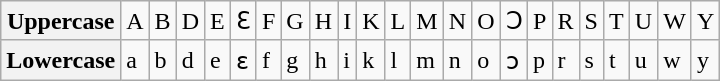<table class="wikitable">
<tr>
<th>Uppercase</th>
<td>A</td>
<td>B</td>
<td>D</td>
<td>E</td>
<td>Ɛ</td>
<td>F</td>
<td>G</td>
<td>H</td>
<td>I</td>
<td>K</td>
<td>L</td>
<td>M</td>
<td>N</td>
<td>O</td>
<td>Ɔ</td>
<td>P</td>
<td>R</td>
<td>S</td>
<td>T</td>
<td>U</td>
<td>W</td>
<td>Y</td>
</tr>
<tr>
<th>Lowercase</th>
<td>a</td>
<td>b</td>
<td>d</td>
<td>e</td>
<td>ɛ</td>
<td>f</td>
<td>g</td>
<td>h</td>
<td>i</td>
<td>k</td>
<td>l</td>
<td>m</td>
<td>n</td>
<td>o</td>
<td>ɔ</td>
<td>p</td>
<td>r</td>
<td>s</td>
<td>t</td>
<td>u</td>
<td>w</td>
<td>y</td>
</tr>
</table>
